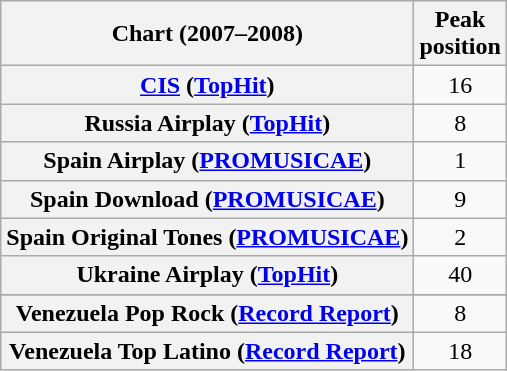<table class="wikitable sortable plainrowheaders" style="text-align:center">
<tr>
<th scope="col">Chart (2007–2008)</th>
<th scope="col">Peak<br>position</th>
</tr>
<tr>
<th scope="row"><a href='#'>CIS</a> (<a href='#'>TopHit</a>)</th>
<td>16</td>
</tr>
<tr>
<th scope="row">Russia Airplay (<a href='#'>TopHit</a>)</th>
<td>8</td>
</tr>
<tr>
<th scope="row">Spain Airplay (<a href='#'>PROMUSICAE</a>)</th>
<td>1</td>
</tr>
<tr>
<th scope="row">Spain Download (<a href='#'>PROMUSICAE</a>)</th>
<td>9</td>
</tr>
<tr>
<th scope="row">Spain Original Tones (<a href='#'>PROMUSICAE</a>)</th>
<td>2</td>
</tr>
<tr>
<th scope="row">Ukraine Airplay (<a href='#'>TopHit</a>)</th>
<td>40</td>
</tr>
<tr>
</tr>
<tr>
</tr>
<tr>
<th scope="row">Venezuela Pop Rock (<a href='#'>Record Report</a>)</th>
<td>8</td>
</tr>
<tr>
<th scope="row">Venezuela Top Latino (<a href='#'>Record Report</a>)</th>
<td>18</td>
</tr>
</table>
